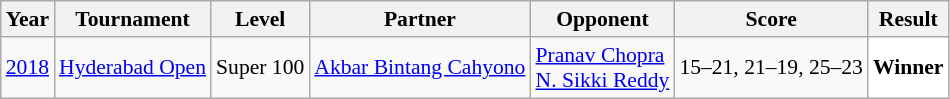<table class="sortable wikitable" style="font-size: 90%;">
<tr>
<th>Year</th>
<th>Tournament</th>
<th>Level</th>
<th>Partner</th>
<th>Opponent</th>
<th>Score</th>
<th>Result</th>
</tr>
<tr>
<td align="center"><a href='#'>2018</a></td>
<td align="left"><a href='#'>Hyderabad Open</a></td>
<td align="left">Super 100</td>
<td align="left"> <a href='#'>Akbar Bintang Cahyono</a></td>
<td align="left"> <a href='#'>Pranav Chopra</a><br> <a href='#'>N. Sikki Reddy</a></td>
<td align="left">15–21, 21–19, 25–23</td>
<td style="text-align:left; background:white"> <strong>Winner</strong></td>
</tr>
</table>
